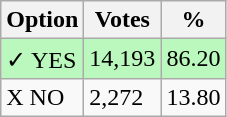<table class="wikitable">
<tr>
<th>Option</th>
<th>Votes</th>
<th>%</th>
</tr>
<tr>
<td style=background:#bbf8be>✓ YES</td>
<td style=background:#bbf8be>14,193</td>
<td style=background:#bbf8be>86.20</td>
</tr>
<tr>
<td>X NO</td>
<td>2,272</td>
<td>13.80</td>
</tr>
</table>
